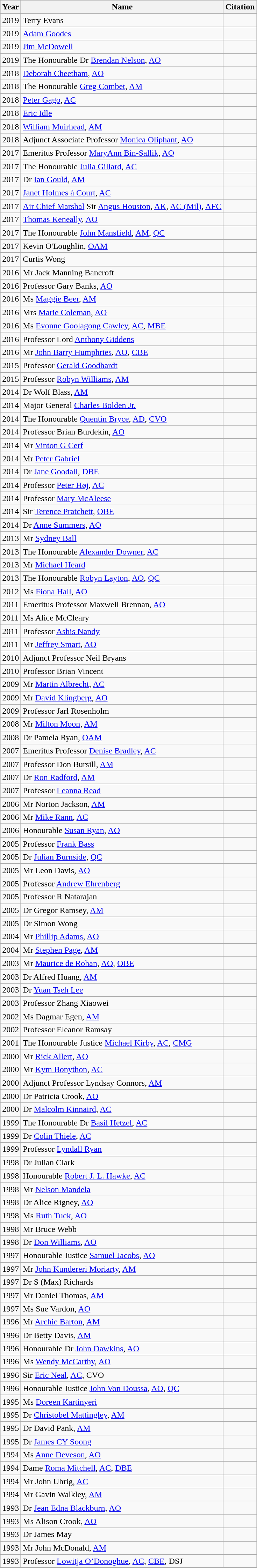<table class="wikitable mw-collapsible autocollapse">
<tr>
<th>Year</th>
<th>Name</th>
<th>Citation</th>
</tr>
<tr>
<td>2019</td>
<td>Terry Evans</td>
<td></td>
</tr>
<tr>
<td>2019</td>
<td><a href='#'>Adam Goodes</a></td>
<td></td>
</tr>
<tr>
<td>2019</td>
<td><a href='#'>Jim McDowell</a></td>
<td></td>
</tr>
<tr>
<td>2019</td>
<td>The Honourable Dr <a href='#'>Brendan Nelson</a>, <a href='#'>AO</a></td>
<td></td>
</tr>
<tr>
<td>2018</td>
<td><a href='#'>Deborah Cheetham</a>, <a href='#'>AO</a></td>
<td></td>
</tr>
<tr>
<td>2018</td>
<td>The Honourable <a href='#'>Greg Combet</a>, <a href='#'>AM</a></td>
<td></td>
</tr>
<tr>
<td>2018</td>
<td><a href='#'>Peter Gago</a>, <a href='#'>AC</a></td>
<td></td>
</tr>
<tr>
<td>2018</td>
<td><a href='#'>Eric Idle</a></td>
<td></td>
</tr>
<tr>
<td>2018</td>
<td><a href='#'>William Muirhead</a>, <a href='#'>AM</a></td>
<td></td>
</tr>
<tr>
<td>2018</td>
<td>Adjunct Associate Professor <a href='#'>Monica Oliphant</a>, <a href='#'>AO</a></td>
<td></td>
</tr>
<tr>
<td>2017</td>
<td>Emeritus Professor <a href='#'>MaryAnn Bin-Sallik</a>, <a href='#'>AO</a></td>
<td></td>
</tr>
<tr>
<td>2017</td>
<td>The Honourable <a href='#'>Julia Gillard</a>, <a href='#'>AC</a></td>
<td></td>
</tr>
<tr>
<td>2017</td>
<td>Dr <a href='#'>Ian Gould</a>, <a href='#'>AM</a></td>
<td></td>
</tr>
<tr>
<td>2017</td>
<td><a href='#'>Janet Holmes à Court</a>, <a href='#'>AC</a></td>
<td></td>
</tr>
<tr>
<td>2017</td>
<td><a href='#'>Air Chief Marshal</a> Sir <a href='#'>Angus Houston</a>, <a href='#'>AK</a>, <a href='#'>AC (Mil)</a>, <a href='#'>AFC</a></td>
<td></td>
</tr>
<tr>
<td>2017</td>
<td><a href='#'>Thomas Keneally</a>, <a href='#'>AO</a></td>
<td></td>
</tr>
<tr>
<td>2017</td>
<td>The Honourable <a href='#'>John Mansfield</a>, <a href='#'>AM</a>, <a href='#'>QC</a></td>
<td></td>
</tr>
<tr>
<td>2017</td>
<td>Kevin O'Loughlin, <a href='#'>OAM</a></td>
<td></td>
</tr>
<tr>
<td>2017</td>
<td>Curtis Wong</td>
<td></td>
</tr>
<tr>
<td>2016</td>
<td>Mr Jack Manning Bancroft</td>
<td></td>
</tr>
<tr>
<td>2016</td>
<td>Professor Gary Banks, <a href='#'>AO</a></td>
<td></td>
</tr>
<tr>
<td>2016</td>
<td>Ms <a href='#'>Maggie Beer</a>, <a href='#'>AM</a></td>
<td></td>
</tr>
<tr>
<td>2016</td>
<td>Mrs <a href='#'>Marie Coleman</a>, <a href='#'>AO</a></td>
<td></td>
</tr>
<tr>
<td>2016</td>
<td>Ms <a href='#'>Evonne Goolagong Cawley</a>, <a href='#'>AC</a>, <a href='#'>MBE</a></td>
<td></td>
</tr>
<tr>
<td>2016</td>
<td>Professor Lord <a href='#'>Anthony Giddens</a></td>
<td></td>
</tr>
<tr>
<td>2016</td>
<td>Mr <a href='#'>John Barry Humphries</a>, <a href='#'>AO</a>, <a href='#'>CBE</a></td>
<td></td>
</tr>
<tr>
<td>2015</td>
<td>Professor <a href='#'>Gerald Goodhardt</a></td>
<td></td>
</tr>
<tr>
<td>2015</td>
<td>Professor <a href='#'>Robyn Williams</a>, <a href='#'>AM</a></td>
<td></td>
</tr>
<tr>
<td>2014</td>
<td>Dr Wolf Blass, <a href='#'>AM</a></td>
<td></td>
</tr>
<tr>
<td>2014</td>
<td>Major General <a href='#'>Charles Bolden Jr.</a></td>
<td></td>
</tr>
<tr>
<td>2014</td>
<td>The Honourable <a href='#'>Quentin Bryce</a>, <a href='#'>AD</a>, <a href='#'>CVO</a></td>
<td></td>
</tr>
<tr>
<td>2014</td>
<td>Professor Brian Burdekin, <a href='#'>AO</a></td>
<td></td>
</tr>
<tr>
<td>2014</td>
<td>Mr <a href='#'>Vinton G Cerf</a></td>
<td></td>
</tr>
<tr>
<td>2014</td>
<td>Mr <a href='#'>Peter Gabriel</a></td>
<td></td>
</tr>
<tr>
<td>2014</td>
<td>Dr <a href='#'>Jane Goodall</a>, <a href='#'>DBE</a></td>
<td></td>
</tr>
<tr>
<td>2014</td>
<td>Professor <a href='#'>Peter Høj</a>, <a href='#'>AC</a></td>
<td></td>
</tr>
<tr>
<td>2014</td>
<td>Professor <a href='#'>Mary McAleese</a></td>
<td></td>
</tr>
<tr>
<td>2014</td>
<td>Sir <a href='#'>Terence Pratchett</a>, <a href='#'>OBE</a></td>
<td></td>
</tr>
<tr>
<td>2014</td>
<td>Dr <a href='#'>Anne Summers</a>, <a href='#'>AO</a></td>
<td></td>
</tr>
<tr>
<td>2013</td>
<td>Mr <a href='#'>Sydney Ball</a></td>
<td></td>
</tr>
<tr>
<td>2013</td>
<td>The Honourable <a href='#'>Alexander Downer</a>, <a href='#'>AC</a></td>
<td></td>
</tr>
<tr>
<td>2013</td>
<td>Mr <a href='#'>Michael Heard</a></td>
<td></td>
</tr>
<tr>
<td>2013</td>
<td>The Honourable <a href='#'>Robyn Layton</a>, <a href='#'>AO</a>, <a href='#'>QC</a></td>
<td></td>
</tr>
<tr>
<td>2012</td>
<td>Ms <a href='#'>Fiona Hall</a>, <a href='#'>AO</a></td>
<td></td>
</tr>
<tr>
<td>2011</td>
<td>Emeritus Professor Maxwell Brennan, <a href='#'>AO</a></td>
<td></td>
</tr>
<tr>
<td>2011</td>
<td>Ms Alice McCleary</td>
<td></td>
</tr>
<tr>
<td>2011</td>
<td>Professor <a href='#'>Ashis Nandy</a></td>
<td></td>
</tr>
<tr>
<td>2011</td>
<td>Mr <a href='#'>Jeffrey Smart</a>, <a href='#'>AO</a></td>
<td></td>
</tr>
<tr>
<td>2010</td>
<td>Adjunct Professor Neil Bryans</td>
<td></td>
</tr>
<tr>
<td>2010</td>
<td>Professor Brian Vincent</td>
<td></td>
</tr>
<tr>
<td>2009</td>
<td>Mr <a href='#'>Martin Albrecht</a>, <a href='#'>AC</a></td>
<td></td>
</tr>
<tr>
<td>2009</td>
<td>Mr <a href='#'>David Klingberg</a>, <a href='#'>AO</a></td>
<td></td>
</tr>
<tr>
<td>2009</td>
<td>Professor Jarl Rosenholm</td>
<td></td>
</tr>
<tr>
<td>2008</td>
<td>Mr <a href='#'>Milton Moon</a>, <a href='#'>AM</a></td>
<td></td>
</tr>
<tr>
<td>2008</td>
<td>Dr Pamela Ryan, <a href='#'>OAM</a></td>
<td></td>
</tr>
<tr>
<td>2007</td>
<td>Emeritus Professor <a href='#'>Denise Bradley</a>, <a href='#'>AC</a></td>
<td></td>
</tr>
<tr>
<td>2007</td>
<td>Professor Don Bursill, <a href='#'>AM</a></td>
<td></td>
</tr>
<tr>
<td>2007</td>
<td>Dr <a href='#'>Ron Radford</a>, <a href='#'>AM</a></td>
<td></td>
</tr>
<tr>
<td>2007</td>
<td>Professor <a href='#'>Leanna Read</a></td>
<td></td>
</tr>
<tr>
<td>2006</td>
<td>Mr Norton Jackson, <a href='#'>AM</a></td>
<td></td>
</tr>
<tr>
<td>2006</td>
<td>Mr <a href='#'>Mike Rann</a>, <a href='#'>AC</a></td>
<td></td>
</tr>
<tr>
<td>2006</td>
<td>Honourable <a href='#'>Susan Ryan</a>, <a href='#'>AO</a></td>
<td></td>
</tr>
<tr>
<td>2005</td>
<td>Professor <a href='#'>Frank Bass</a></td>
<td></td>
</tr>
<tr>
<td>2005</td>
<td>Dr <a href='#'>Julian Burnside</a>, <a href='#'>QC</a></td>
<td></td>
</tr>
<tr>
<td>2005</td>
<td>Mr Leon Davis, <a href='#'>AO</a></td>
<td></td>
</tr>
<tr>
<td>2005</td>
<td>Professor <a href='#'>Andrew Ehrenberg</a></td>
<td></td>
</tr>
<tr>
<td>2005</td>
<td>Professor R Natarajan</td>
<td></td>
</tr>
<tr>
<td>2005</td>
<td>Dr Gregor Ramsey, <a href='#'>AM</a></td>
<td></td>
</tr>
<tr>
<td>2005</td>
<td>Dr Simon Wong</td>
<td></td>
</tr>
<tr>
<td>2004</td>
<td>Mr <a href='#'>Phillip Adams</a>, <a href='#'>AO</a></td>
<td></td>
</tr>
<tr>
<td>2004</td>
<td>Mr <a href='#'>Stephen Page</a>, <a href='#'>AM</a></td>
<td></td>
</tr>
<tr>
<td>2003</td>
<td>Mr <a href='#'>Maurice de Rohan</a>, <a href='#'>AO</a>, <a href='#'>OBE</a></td>
<td></td>
</tr>
<tr>
<td>2003</td>
<td>Dr Alfred Huang, <a href='#'>AM</a></td>
<td></td>
</tr>
<tr>
<td>2003</td>
<td>Dr <a href='#'>Yuan Tseh Lee</a></td>
<td></td>
</tr>
<tr>
<td>2003</td>
<td>Professor Zhang Xiaowei</td>
<td></td>
</tr>
<tr>
<td>2002</td>
<td>Ms Dagmar Egen, <a href='#'>AM</a></td>
<td></td>
</tr>
<tr>
<td>2002</td>
<td>Professor Eleanor Ramsay</td>
<td></td>
</tr>
<tr>
<td>2001</td>
<td>The Honourable Justice <a href='#'>Michael Kirby</a>, <a href='#'>AC</a>, <a href='#'>CMG</a></td>
<td></td>
</tr>
<tr>
<td>2000</td>
<td>Mr <a href='#'>Rick Allert</a>, <a href='#'>AO</a></td>
<td></td>
</tr>
<tr>
<td>2000</td>
<td>Mr <a href='#'>Kym Bonython</a>, <a href='#'>AC</a></td>
<td></td>
</tr>
<tr>
<td>2000</td>
<td>Adjunct Professor Lyndsay Connors, <a href='#'>AM</a></td>
<td></td>
</tr>
<tr>
<td>2000</td>
<td>Dr Patricia Crook, <a href='#'>AO</a></td>
<td></td>
</tr>
<tr>
<td>2000</td>
<td>Dr <a href='#'>Malcolm Kinnaird</a>, <a href='#'>AC</a></td>
<td></td>
</tr>
<tr>
<td>1999</td>
<td>The Honourable Dr <a href='#'>Basil Hetzel</a>, <a href='#'>AC</a></td>
<td></td>
</tr>
<tr>
<td>1999</td>
<td>Dr <a href='#'>Colin Thiele</a>, <a href='#'>AC</a></td>
<td></td>
</tr>
<tr>
<td>1999</td>
<td>Professor <a href='#'>Lyndall Ryan</a></td>
<td></td>
</tr>
<tr>
<td>1998</td>
<td>Dr Julian Clark</td>
<td></td>
</tr>
<tr>
<td>1998</td>
<td>Honourable <a href='#'>Robert J. L. Hawke</a>, <a href='#'>AC</a></td>
<td></td>
</tr>
<tr>
<td>1998</td>
<td>Mr <a href='#'>Nelson Mandela</a></td>
<td></td>
</tr>
<tr>
<td>1998</td>
<td>Dr Alice Rigney, <a href='#'>AO</a></td>
<td></td>
</tr>
<tr>
<td>1998</td>
<td>Ms <a href='#'>Ruth Tuck</a>, <a href='#'>AO</a></td>
<td></td>
</tr>
<tr>
<td>1998</td>
<td>Mr Bruce Webb</td>
<td></td>
</tr>
<tr>
<td>1998</td>
<td>Dr <a href='#'>Don Williams</a>, <a href='#'>AO</a></td>
<td></td>
</tr>
<tr>
<td>1997</td>
<td>Honourable Justice <a href='#'>Samuel Jacobs</a>, <a href='#'>AO</a></td>
<td></td>
</tr>
<tr>
<td>1997</td>
<td>Mr <a href='#'>John Kundereri Moriarty</a>, <a href='#'>AM</a></td>
<td></td>
</tr>
<tr>
<td>1997</td>
<td>Dr S (Max) Richards</td>
<td></td>
</tr>
<tr>
<td>1997</td>
<td>Mr Daniel Thomas, <a href='#'>AM</a></td>
<td></td>
</tr>
<tr>
<td>1997</td>
<td>Ms Sue Vardon, <a href='#'>AO</a></td>
<td></td>
</tr>
<tr>
<td>1996</td>
<td>Mr <a href='#'>Archie Barton</a>, <a href='#'>AM</a></td>
<td></td>
</tr>
<tr>
<td>1996</td>
<td>Dr Betty Davis, <a href='#'>AM</a></td>
<td></td>
</tr>
<tr>
<td>1996</td>
<td>Honourable Dr <a href='#'>John Dawkins</a>, <a href='#'>AO</a></td>
<td></td>
</tr>
<tr>
<td>1996</td>
<td>Ms <a href='#'>Wendy McCarthy</a>, <a href='#'>AO</a></td>
<td></td>
</tr>
<tr>
<td>1996</td>
<td>Sir <a href='#'>Eric Neal</a>, <a href='#'>AC</a>, CVO</td>
<td></td>
</tr>
<tr>
<td>1996</td>
<td>Honourable Justice <a href='#'>John Von Doussa</a>, <a href='#'>AO</a>, <a href='#'>QC</a></td>
<td></td>
</tr>
<tr>
<td>1995</td>
<td>Ms <a href='#'>Doreen Kartinyeri</a></td>
<td></td>
</tr>
<tr>
<td>1995</td>
<td>Dr <a href='#'>Christobel Mattingley</a>, <a href='#'>AM</a></td>
<td></td>
</tr>
<tr>
<td>1995</td>
<td>Dr David Pank, <a href='#'>AM</a></td>
<td></td>
</tr>
<tr>
<td>1995</td>
<td>Dr <a href='#'>James CY Soong</a></td>
<td></td>
</tr>
<tr>
<td>1994</td>
<td>Ms <a href='#'>Anne Deveson</a>, <a href='#'>AO</a></td>
<td></td>
</tr>
<tr>
<td>1994</td>
<td>Dame <a href='#'>Roma Mitchell</a>, <a href='#'>AC</a>, <a href='#'>DBE</a></td>
<td></td>
</tr>
<tr>
<td>1994</td>
<td>Mr John Uhrig, <a href='#'>AC</a></td>
<td></td>
</tr>
<tr>
<td>1994</td>
<td>Mr Gavin Walkley, <a href='#'>AM</a></td>
<td></td>
</tr>
<tr>
<td>1993</td>
<td>Dr <a href='#'>Jean Edna Blackburn</a>, <a href='#'>AO</a></td>
<td></td>
</tr>
<tr>
<td>1993</td>
<td>Ms Alison Crook, <a href='#'>AO</a></td>
<td></td>
</tr>
<tr>
<td>1993</td>
<td>Dr James May</td>
<td></td>
</tr>
<tr>
<td>1993</td>
<td>Mr John McDonald, <a href='#'>AM</a></td>
<td></td>
</tr>
<tr>
<td>1993</td>
<td>Professor <a href='#'>Lowitja O’Donoghue</a>, <a href='#'>AC</a>, <a href='#'>CBE</a>, DSJ</td>
<td></td>
</tr>
</table>
